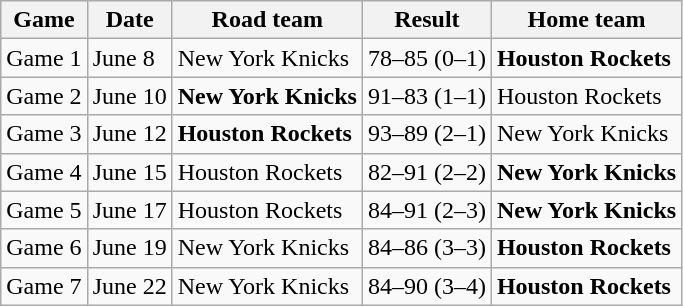<table class="wikitable">
<tr>
<th>Game</th>
<th>Date</th>
<th>Road team</th>
<th>Result</th>
<th>Home team</th>
</tr>
<tr>
<td>Game 1</td>
<td>June 8</td>
<td>New York Knicks</td>
<td>78–85 (0–1)</td>
<td><strong>Houston Rockets</strong></td>
</tr>
<tr>
<td>Game 2</td>
<td>June 10</td>
<td><strong>New York Knicks</strong></td>
<td>91–83 (1–1)</td>
<td>Houston Rockets</td>
</tr>
<tr>
<td>Game 3</td>
<td>June 12</td>
<td><strong>Houston Rockets</strong></td>
<td>93–89 (2–1)</td>
<td>New York Knicks</td>
</tr>
<tr>
<td>Game 4</td>
<td>June 15</td>
<td>Houston Rockets</td>
<td>82–91 (2–2)</td>
<td><strong>New York Knicks</strong></td>
</tr>
<tr>
<td>Game 5</td>
<td>June 17</td>
<td>Houston Rockets</td>
<td>84–91 (2–3)</td>
<td><strong>New York Knicks</strong></td>
</tr>
<tr>
<td>Game 6</td>
<td>June 19</td>
<td>New York Knicks</td>
<td>84–86 (3–3)</td>
<td><strong>Houston Rockets</strong></td>
</tr>
<tr>
<td>Game 7</td>
<td>June 22</td>
<td>New York Knicks</td>
<td>84–90 (3–4)</td>
<td><strong>Houston Rockets</strong></td>
</tr>
</table>
